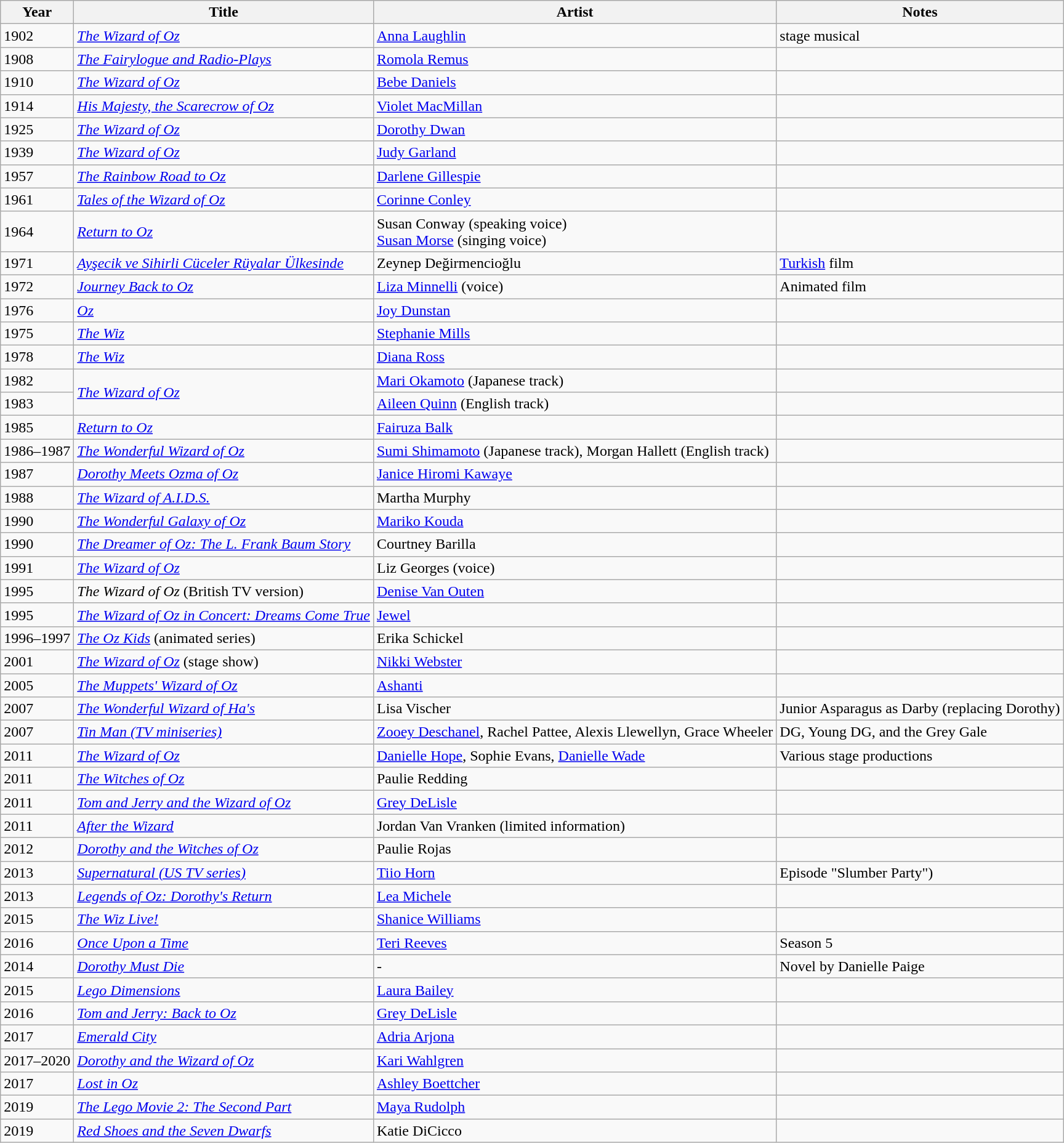<table class="wikitable sortable">
<tr>
<th><strong>Year</strong></th>
<th><strong>Title</strong></th>
<th><strong>Artist</strong></th>
<th><strong>Notes</strong></th>
</tr>
<tr>
<td>1902</td>
<td><em><a href='#'>The Wizard of Oz</a></em></td>
<td><a href='#'>Anna Laughlin</a></td>
<td>stage musical</td>
</tr>
<tr>
<td>1908</td>
<td><em><a href='#'>The Fairylogue and Radio-Plays</a></em></td>
<td><a href='#'>Romola Remus</a></td>
<td></td>
</tr>
<tr>
<td>1910</td>
<td><em><a href='#'>The Wizard of Oz</a></em></td>
<td><a href='#'>Bebe Daniels</a></td>
<td></td>
</tr>
<tr>
<td>1914</td>
<td><em><a href='#'>His Majesty, the Scarecrow of Oz</a></em></td>
<td><a href='#'>Violet MacMillan</a></td>
<td></td>
</tr>
<tr>
<td>1925</td>
<td><em><a href='#'>The Wizard of Oz</a></em></td>
<td><a href='#'>Dorothy Dwan</a></td>
<td></td>
</tr>
<tr>
<td>1939</td>
<td><em><a href='#'>The Wizard of Oz</a></em></td>
<td><a href='#'>Judy Garland</a></td>
<td></td>
</tr>
<tr>
<td>1957</td>
<td><em><a href='#'>The Rainbow Road to Oz</a></em></td>
<td><a href='#'>Darlene Gillespie</a></td>
<td></td>
</tr>
<tr>
<td>1961</td>
<td><em><a href='#'>Tales of the Wizard of Oz</a></em></td>
<td><a href='#'>Corinne Conley</a></td>
<td></td>
</tr>
<tr>
<td>1964</td>
<td><em><a href='#'>Return to Oz</a></em></td>
<td>Susan Conway (speaking voice)<br><a href='#'>Susan Morse</a> (singing voice)</td>
<td></td>
</tr>
<tr>
<td>1971</td>
<td><em><a href='#'>Ayşecik ve Sihirli Cüceler Rüyalar Ülkesinde</a></em></td>
<td>Zeynep Değirmencioğlu</td>
<td><a href='#'>Turkish</a> film</td>
</tr>
<tr>
<td>1972</td>
<td><em><a href='#'>Journey Back to Oz</a></em></td>
<td><a href='#'>Liza Minnelli</a> (voice)</td>
<td>Animated film</td>
</tr>
<tr>
<td>1976</td>
<td><em><a href='#'>Oz</a></em></td>
<td><a href='#'>Joy Dunstan</a></td>
<td></td>
</tr>
<tr>
<td>1975</td>
<td><em><a href='#'>The Wiz</a></em></td>
<td><a href='#'>Stephanie Mills</a></td>
<td></td>
</tr>
<tr>
<td>1978</td>
<td><em><a href='#'>The Wiz</a></em></td>
<td><a href='#'>Diana Ross</a></td>
<td></td>
</tr>
<tr>
<td>1982</td>
<td rowspan="2"><em><a href='#'>The Wizard of Oz</a></em></td>
<td><a href='#'>Mari Okamoto</a> (Japanese track)</td>
<td></td>
</tr>
<tr>
<td>1983</td>
<td><a href='#'>Aileen Quinn</a> (English track)</td>
<td></td>
</tr>
<tr>
<td>1985</td>
<td><em><a href='#'>Return to Oz</a></em></td>
<td><a href='#'>Fairuza Balk</a></td>
<td></td>
</tr>
<tr>
<td>1986–1987</td>
<td><em><a href='#'>The Wonderful Wizard of Oz</a></em></td>
<td><a href='#'>Sumi Shimamoto</a> (Japanese track), Morgan Hallett (English track)</td>
<td></td>
</tr>
<tr>
<td>1987</td>
<td><em><a href='#'>Dorothy Meets Ozma of Oz</a></em></td>
<td><a href='#'>Janice Hiromi Kawaye</a></td>
<td></td>
</tr>
<tr>
<td>1988</td>
<td><em><a href='#'>The Wizard of A.I.D.S.</a></em></td>
<td>Martha Murphy</td>
<td></td>
</tr>
<tr>
<td>1990</td>
<td><em><a href='#'>The Wonderful Galaxy of Oz</a></em></td>
<td><a href='#'>Mariko Kouda</a></td>
<td></td>
</tr>
<tr>
<td>1990</td>
<td><em><a href='#'>The Dreamer of Oz: The L. Frank Baum Story</a></em></td>
<td>Courtney Barilla</td>
<td></td>
</tr>
<tr>
<td>1991</td>
<td><em><a href='#'>The Wizard of Oz</a></em></td>
<td>Liz Georges (voice)</td>
<td></td>
</tr>
<tr>
<td>1995</td>
<td><em>The Wizard of Oz</em> (British TV version)</td>
<td><a href='#'>Denise Van Outen</a></td>
<td></td>
</tr>
<tr>
<td>1995</td>
<td><em><a href='#'>The Wizard of Oz in Concert: Dreams Come True</a></em></td>
<td><a href='#'>Jewel</a></td>
<td></td>
</tr>
<tr>
<td>1996–1997</td>
<td><em><a href='#'>The Oz Kids</a></em> (animated series)</td>
<td>Erika Schickel</td>
<td></td>
</tr>
<tr>
<td>2001</td>
<td><em><a href='#'>The Wizard of Oz</a></em> (stage show)</td>
<td><a href='#'>Nikki Webster</a></td>
<td></td>
</tr>
<tr>
<td>2005</td>
<td><em><a href='#'>The Muppets' Wizard of Oz</a></em></td>
<td><a href='#'>Ashanti</a></td>
<td></td>
</tr>
<tr>
<td>2007</td>
<td><em><a href='#'>The Wonderful Wizard of Ha's</a></em></td>
<td>Lisa Vischer</td>
<td>Junior Asparagus as Darby (replacing Dorothy)</td>
</tr>
<tr>
<td>2007</td>
<td><em><a href='#'>Tin Man (TV miniseries)</a></em></td>
<td><a href='#'>Zooey Deschanel</a>, Rachel Pattee, Alexis Llewellyn, Grace Wheeler</td>
<td>DG, Young DG, and the Grey Gale</td>
</tr>
<tr>
<td>2011</td>
<td><em><a href='#'>The Wizard of Oz</a></em></td>
<td><a href='#'>Danielle Hope</a>, Sophie Evans, <a href='#'>Danielle Wade</a></td>
<td>Various stage productions</td>
</tr>
<tr>
<td>2011</td>
<td><em><a href='#'>The Witches of Oz</a></em></td>
<td>Paulie Redding</td>
<td></td>
</tr>
<tr>
<td>2011</td>
<td><em><a href='#'>Tom and Jerry and the Wizard of Oz</a></em></td>
<td><a href='#'>Grey DeLisle</a></td>
<td></td>
</tr>
<tr>
<td>2011</td>
<td><em><a href='#'>After the Wizard</a></em></td>
<td>Jordan Van Vranken (limited information)</td>
<td></td>
</tr>
<tr>
<td>2012</td>
<td><em><a href='#'>Dorothy and the Witches of Oz</a></em></td>
<td>Paulie Rojas</td>
<td></td>
</tr>
<tr>
<td>2013</td>
<td><em><a href='#'>Supernatural (US TV series)</a></em></td>
<td><a href='#'>Tiio Horn</a></td>
<td>Episode "Slumber Party")</td>
</tr>
<tr>
<td>2013</td>
<td><em><a href='#'>Legends of Oz: Dorothy's Return</a></em></td>
<td><a href='#'>Lea Michele</a></td>
<td></td>
</tr>
<tr>
<td>2015</td>
<td><em><a href='#'>The Wiz Live!</a></em></td>
<td><a href='#'>Shanice Williams</a></td>
<td></td>
</tr>
<tr>
<td>2016</td>
<td><em><a href='#'>Once Upon a Time</a></em></td>
<td><a href='#'>Teri Reeves</a></td>
<td>Season 5</td>
</tr>
<tr>
<td>2014</td>
<td><em><a href='#'>Dorothy Must Die</a></em></td>
<td>-</td>
<td>Novel by Danielle Paige</td>
</tr>
<tr>
<td>2015</td>
<td><em><a href='#'>Lego Dimensions</a></em></td>
<td><a href='#'>Laura Bailey</a></td>
<td></td>
</tr>
<tr>
<td>2016</td>
<td><em><a href='#'>Tom and Jerry: Back to Oz</a></em></td>
<td><a href='#'>Grey DeLisle</a></td>
<td></td>
</tr>
<tr>
<td>2017</td>
<td><em><a href='#'>Emerald City</a></em></td>
<td><a href='#'>Adria Arjona</a></td>
<td></td>
</tr>
<tr>
<td>2017–2020</td>
<td><em><a href='#'>Dorothy and the Wizard of Oz</a></em></td>
<td><a href='#'>Kari Wahlgren</a></td>
<td></td>
</tr>
<tr>
<td>2017</td>
<td><em><a href='#'>Lost in Oz</a></em></td>
<td><a href='#'>Ashley Boettcher</a></td>
<td></td>
</tr>
<tr>
<td>2019</td>
<td><em><a href='#'>The Lego Movie 2: The Second Part</a></em></td>
<td><a href='#'>Maya Rudolph</a></td>
<td></td>
</tr>
<tr>
<td>2019</td>
<td><em><a href='#'>Red Shoes and the Seven Dwarfs</a></em></td>
<td>Katie DiCicco</td>
<td></td>
</tr>
</table>
